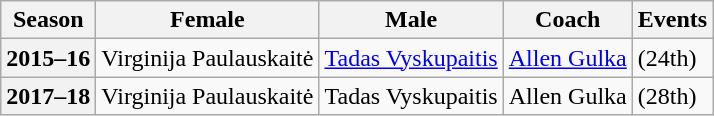<table class="wikitable">
<tr>
<th scope="col">Season</th>
<th scope="col">Female</th>
<th scope="col">Male</th>
<th scope="col">Coach</th>
<th scope="col">Events</th>
</tr>
<tr>
<th scope="row">2015–16</th>
<td>Virginija Paulauskaitė</td>
<td><a href='#'>Tadas Vyskupaitis</a></td>
<td><a href='#'>Allen Gulka</a></td>
<td> (24th)</td>
</tr>
<tr>
<th scope="row">2017–18</th>
<td>Virginija Paulauskaitė</td>
<td>Tadas Vyskupaitis</td>
<td>Allen Gulka</td>
<td> (28th)</td>
</tr>
</table>
